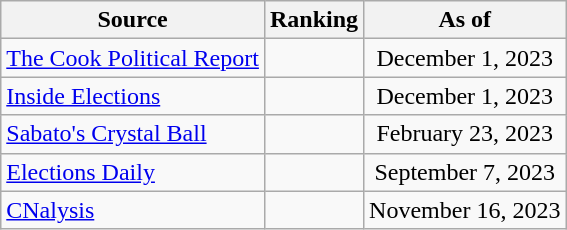<table class="wikitable" style="text-align:center">
<tr>
<th>Source</th>
<th>Ranking</th>
<th>As of</th>
</tr>
<tr>
<td align=left><a href='#'>The Cook Political Report</a></td>
<td></td>
<td>December 1, 2023</td>
</tr>
<tr>
<td align=left><a href='#'>Inside Elections</a></td>
<td></td>
<td>December 1, 2023</td>
</tr>
<tr>
<td align=left><a href='#'>Sabato's Crystal Ball</a></td>
<td></td>
<td>February 23, 2023</td>
</tr>
<tr>
<td align=left><a href='#'>Elections Daily</a></td>
<td></td>
<td>September 7, 2023</td>
</tr>
<tr>
<td align=left><a href='#'>CNalysis</a></td>
<td></td>
<td>November 16, 2023</td>
</tr>
</table>
